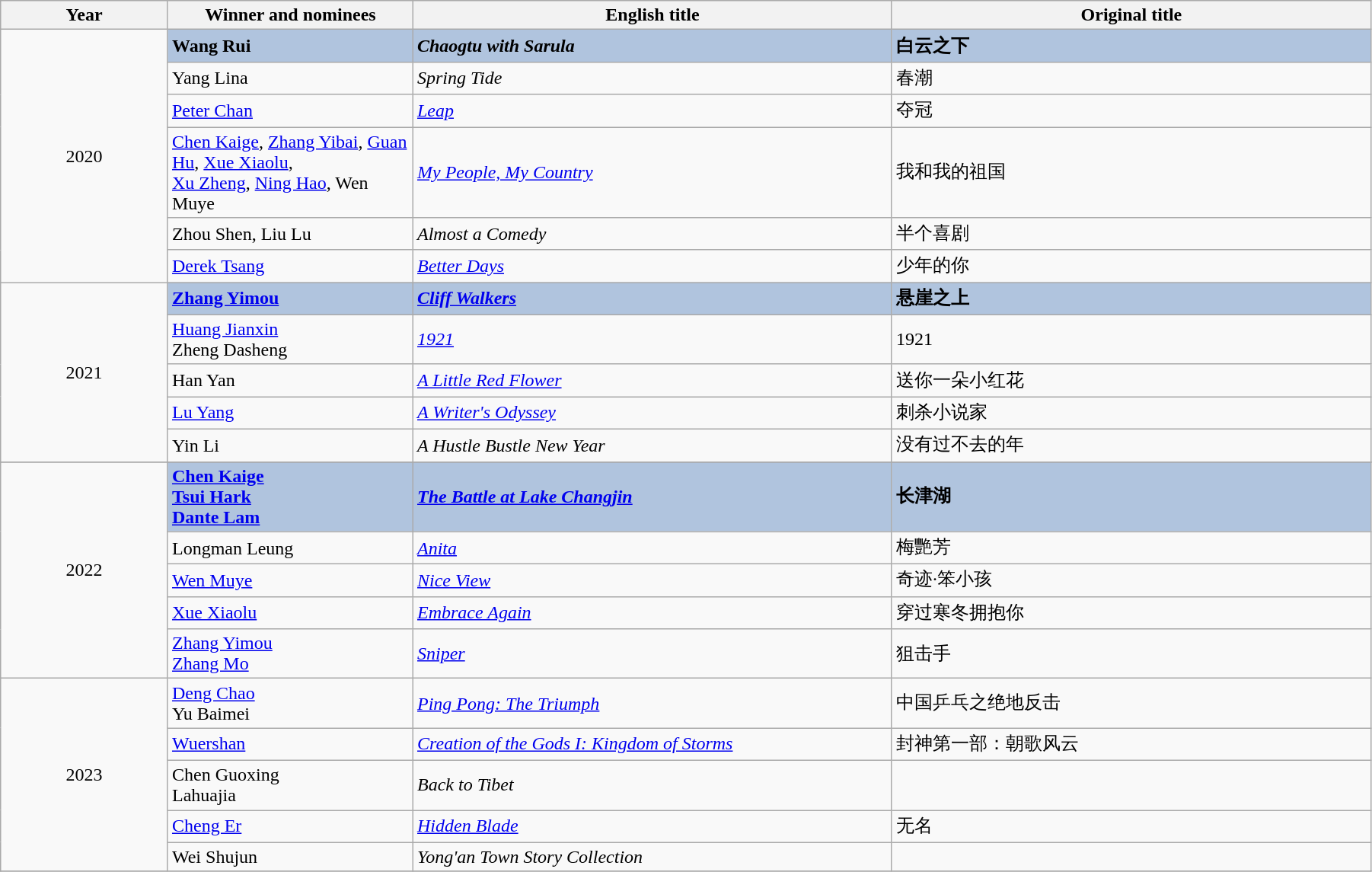<table class="wikitable" width="95%" cellpadding="5">
<tr>
<th width="100"><strong>Year</strong></th>
<th width="150"><strong>Winner and nominees</strong></th>
<th width="300"><strong>English title</strong></th>
<th width="300"><strong>Original title</strong></th>
</tr>
<tr>
<td rowspan="6" style="text-align:center;">2020</td>
<td style="background:#B0C4DE;"><strong>Wang Rui</strong></td>
<td style="background:#B0C4DE;"><strong><em>Chaogtu with Sarula</em></strong></td>
<td style="background:#B0C4DE;"><strong>白云之下</strong></td>
</tr>
<tr>
<td>Yang Lina</td>
<td><em>Spring Tide</em></td>
<td>春潮</td>
</tr>
<tr>
<td><a href='#'>Peter Chan</a></td>
<td><em><a href='#'>Leap</a></em></td>
<td>夺冠</td>
</tr>
<tr>
<td><a href='#'>Chen Kaige</a>, <a href='#'>Zhang Yibai</a>, <a href='#'>Guan Hu</a>, <a href='#'>Xue Xiaolu</a>,<br> <a href='#'>Xu Zheng</a>, <a href='#'>Ning Hao</a>, Wen Muye</td>
<td><em><a href='#'>My People, My Country</a></em></td>
<td>我和我的祖国</td>
</tr>
<tr>
<td>Zhou Shen, Liu Lu</td>
<td><em>Almost a Comedy</em></td>
<td>半个喜剧</td>
</tr>
<tr>
<td><a href='#'>Derek Tsang</a></td>
<td><em><a href='#'>Better Days</a></em></td>
<td>少年的你</td>
</tr>
<tr>
<td rowspan="5" style="text-align:center;">2021</td>
<td style="background:#B0C4DE;"><strong><a href='#'>Zhang Yimou</a></strong></td>
<td style="background:#B0C4DE;"><strong><em><a href='#'>Cliff Walkers</a></em></strong></td>
<td style="background:#B0C4DE;"><strong>悬崖之上</strong></td>
</tr>
<tr>
<td><a href='#'>Huang Jianxin</a><br> Zheng Dasheng</td>
<td><em><a href='#'>1921</a></em></td>
<td>1921</td>
</tr>
<tr>
<td>Han Yan</td>
<td><em><a href='#'>A Little Red Flower</a></em></td>
<td>送你一朵小红花</td>
</tr>
<tr>
<td><a href='#'>Lu Yang</a></td>
<td><em><a href='#'>A Writer's Odyssey</a></em></td>
<td>刺杀小说家</td>
</tr>
<tr>
<td>Yin Li</td>
<td><em>A Hustle Bustle New Year </em></td>
<td>没有过不去的年</td>
</tr>
<tr>
</tr>
<tr>
<td rowspan="5" style="text-align:center;">2022</td>
<td style="background:#B0C4DE;"><strong><a href='#'>Chen Kaige</a><br><a href='#'>Tsui Hark</a><br><a href='#'>Dante Lam</a></strong></td>
<td style="background:#B0C4DE;"><strong><em><a href='#'>The Battle at Lake Changjin</a></em></strong></td>
<td style="background:#B0C4DE;"><strong>长津湖</strong></td>
</tr>
<tr>
<td>Longman Leung</td>
<td><em><a href='#'>Anita</a></em></td>
<td>梅艷芳</td>
</tr>
<tr>
<td><a href='#'>Wen Muye</a></td>
<td><em><a href='#'>Nice View</a></em></td>
<td>奇迹·笨小孩</td>
</tr>
<tr>
<td><a href='#'>Xue Xiaolu</a></td>
<td><em><a href='#'>Embrace Again</a></em></td>
<td>穿过寒冬拥抱你</td>
</tr>
<tr>
<td><a href='#'>Zhang Yimou</a> <br><a href='#'>Zhang Mo</a></td>
<td><em><a href='#'>Sniper</a></em></td>
<td>狙击手</td>
</tr>
<tr>
<td rowspan="5" style="text-align:center;">2023</td>
<td><a href='#'>Deng Chao</a><br>Yu Baimei</td>
<td><em><a href='#'>Ping Pong: The Triumph</a></em></td>
<td>中国乒乓之绝地反击</td>
</tr>
<tr>
<td><a href='#'>Wuershan</a></td>
<td><em><a href='#'>Creation of the Gods I: Kingdom of Storms</a></em></td>
<td>封神第一部：朝歌风云</td>
</tr>
<tr>
<td>Chen Guoxing <br> Lahuajia</td>
<td><em>Back to Tibet</em></td>
<td></td>
</tr>
<tr>
<td><a href='#'>Cheng Er</a></td>
<td><em><a href='#'>Hidden Blade</a></em></td>
<td>无名</td>
</tr>
<tr>
<td>Wei Shujun</td>
<td><em>Yong'an Town Story Collection</em></td>
<td></td>
</tr>
<tr>
</tr>
</table>
